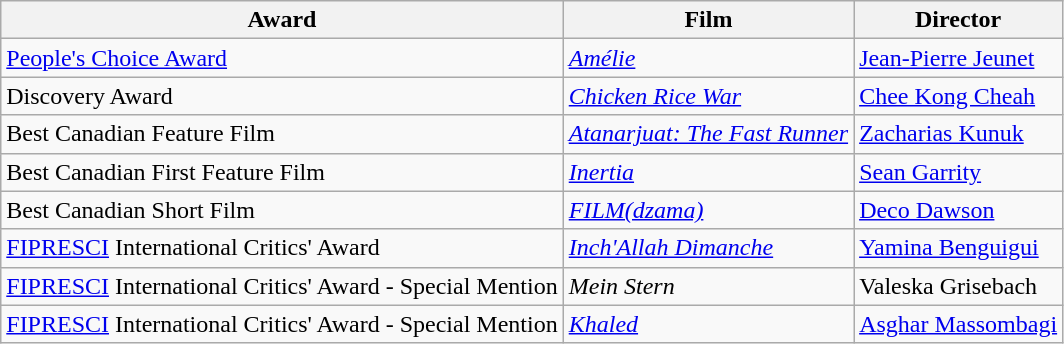<table class="wikitable">
<tr>
<th>Award</th>
<th>Film</th>
<th>Director</th>
</tr>
<tr>
<td><a href='#'>People's Choice Award</a></td>
<td><em><a href='#'>Amélie</a></em></td>
<td><a href='#'>Jean-Pierre Jeunet</a></td>
</tr>
<tr>
<td>Discovery Award</td>
<td><em><a href='#'>Chicken Rice War</a></em></td>
<td><a href='#'>Chee Kong Cheah</a></td>
</tr>
<tr>
<td>Best Canadian Feature Film</td>
<td><em><a href='#'>Atanarjuat: The Fast Runner</a></em></td>
<td><a href='#'>Zacharias Kunuk</a></td>
</tr>
<tr>
<td>Best Canadian First Feature Film</td>
<td><em><a href='#'>Inertia</a></em></td>
<td><a href='#'>Sean Garrity</a></td>
</tr>
<tr>
<td>Best Canadian Short Film</td>
<td><em><a href='#'>FILM(dzama)</a></em></td>
<td><a href='#'>Deco Dawson</a></td>
</tr>
<tr>
<td><a href='#'>FIPRESCI</a> International Critics' Award</td>
<td><em><a href='#'>Inch'Allah Dimanche</a></em></td>
<td><a href='#'>Yamina Benguigui</a></td>
</tr>
<tr>
<td><a href='#'>FIPRESCI</a> International Critics' Award - Special Mention</td>
<td><em>Mein Stern</em></td>
<td>Valeska Grisebach</td>
</tr>
<tr>
<td><a href='#'>FIPRESCI</a> International Critics' Award - Special Mention</td>
<td><em><a href='#'>Khaled</a></em></td>
<td><a href='#'>Asghar Massombagi</a></td>
</tr>
</table>
